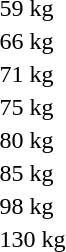<table>
<tr>
<td rowspan=2>59 kg<br></td>
<td rowspan=2></td>
<td rowspan=2></td>
<td></td>
</tr>
<tr>
<td></td>
</tr>
<tr>
<td rowspan=2>66 kg<br></td>
<td rowspan=2></td>
<td rowspan=2></td>
<td></td>
</tr>
<tr>
<td></td>
</tr>
<tr>
<td rowspan=2>71 kg<br></td>
<td rowspan=2></td>
<td rowspan=2></td>
<td></td>
</tr>
<tr>
<td></td>
</tr>
<tr>
<td rowspan=2>75 kg<br></td>
<td rowspan=2></td>
<td rowspan=2></td>
<td></td>
</tr>
<tr>
<td></td>
</tr>
<tr>
<td rowspan=2>80 kg<br></td>
<td rowspan=2></td>
<td rowspan=2></td>
<td></td>
</tr>
<tr>
<td></td>
</tr>
<tr>
<td rowspan=2>85 kg<br></td>
<td rowspan=2></td>
<td rowspan=2></td>
<td></td>
</tr>
<tr>
<td></td>
</tr>
<tr>
<td rowspan=2>98 kg<br></td>
<td rowspan=2></td>
<td rowspan=2></td>
<td></td>
</tr>
<tr>
<td></td>
</tr>
<tr>
<td rowspan=2>130 kg<br></td>
<td rowspan=2></td>
<td rowspan=2></td>
<td></td>
</tr>
<tr>
<td></td>
</tr>
</table>
